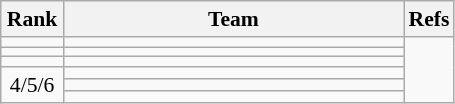<table class="wikitable" style="text-align: center; font-size:90% ">
<tr>
<th width=35>Rank</th>
<th width=220>Team</th>
<th width=25>Refs</th>
</tr>
<tr>
<td></td>
<td align=left></td>
<td rowspan=6> </td>
</tr>
<tr>
<td></td>
<td align=left></td>
</tr>
<tr>
<td></td>
<td align=left></td>
</tr>
<tr>
<td rowspan=3>4/5/6</td>
<td align=left></td>
</tr>
<tr>
<td align=left></td>
</tr>
<tr>
<td align=left></td>
</tr>
</table>
